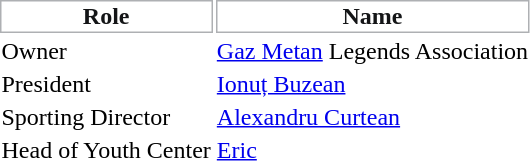<table class="toccolours">
<tr>
<th style="background:#ffffff;color:#141517;border:1px solid #aeb0b3;">Role</th>
<th style="background:#ffffff;color:#141517;border:1px solid #aeb0b3;">Name</th>
</tr>
<tr>
<td>Owner</td>
<td> <a href='#'>Gaz Metan</a> Legends Association</td>
</tr>
<tr>
<td>President</td>
<td> <a href='#'>Ionuț Buzean</a></td>
</tr>
<tr>
<td>Sporting Director</td>
<td> <a href='#'>Alexandru Curtean</a></td>
</tr>
<tr>
<td>Head of Youth Center</td>
<td>  <a href='#'>Eric</a></td>
</tr>
</table>
